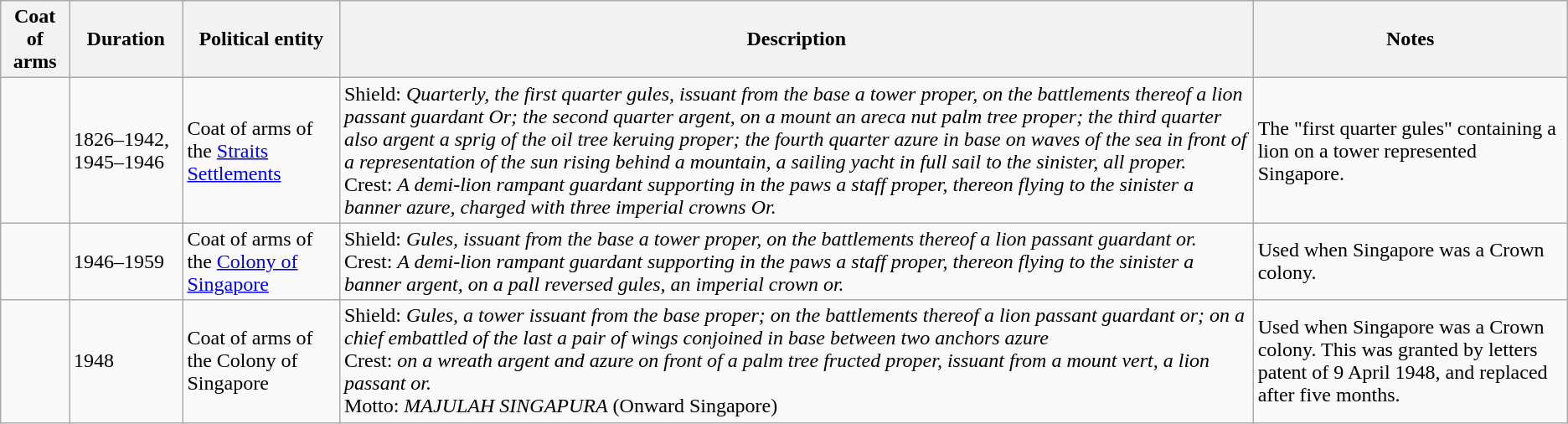<table class="wikitable">
<tr>
<th>Coat of arms</th>
<th>Duration</th>
<th>Political entity</th>
<th>Description</th>
<th>Notes</th>
</tr>
<tr>
<td></td>
<td>1826–1942, 1945–1946</td>
<td>Coat of arms of the <a href='#'>Straits Settlements</a></td>
<td>Shield: <em>Quarterly, the first quarter gules, issuant from the base a tower proper, on the battlements thereof a lion passant guardant Or; the second quarter argent, on a mount an areca nut palm tree proper; the third quarter also argent a sprig of the oil tree keruing proper; the fourth quarter azure in base on waves of the sea in front of a representation of the sun rising behind a mountain, a sailing yacht in full sail to the sinister, all proper.</em><br>Crest: <em>A demi-lion rampant guardant supporting in the paws a staff proper, thereon flying to the sinister a banner azure, charged with three imperial crowns Or.</em></td>
<td>The "first quarter gules" containing a lion on a tower represented Singapore.</td>
</tr>
<tr>
<td></td>
<td>1946–1959</td>
<td>Coat of arms of the <a href='#'>Colony of Singapore</a></td>
<td>Shield: <em>Gules, issuant from the base a tower proper, on the battlements thereof a lion passant guardant or.</em><br>Crest: <em>A demi-lion rampant guardant supporting in the paws a staff proper, thereon flying to the sinister a banner argent, on a pall reversed gules, an imperial crown or.</em></td>
<td>Used when Singapore was a Crown colony.</td>
</tr>
<tr>
<td></td>
<td>1948</td>
<td>Coat of arms of the Colony of Singapore</td>
<td>Shield: <em>Gules, a tower issuant from the base proper; on the battlements thereof a lion passant guardant or; on a chief embattled of the last a pair of wings conjoined in base between two anchors azure</em><br>Crest: <em>on a wreath argent and azure on front of a palm tree fructed proper, issuant from a mount vert, a lion passant or.</em><br>Motto: <em>MAJULAH SINGAPURA</em> (Onward Singapore)</td>
<td>Used when Singapore was a Crown colony. This was granted by letters patent of 9 April 1948, and replaced after five months.</td>
</tr>
</table>
